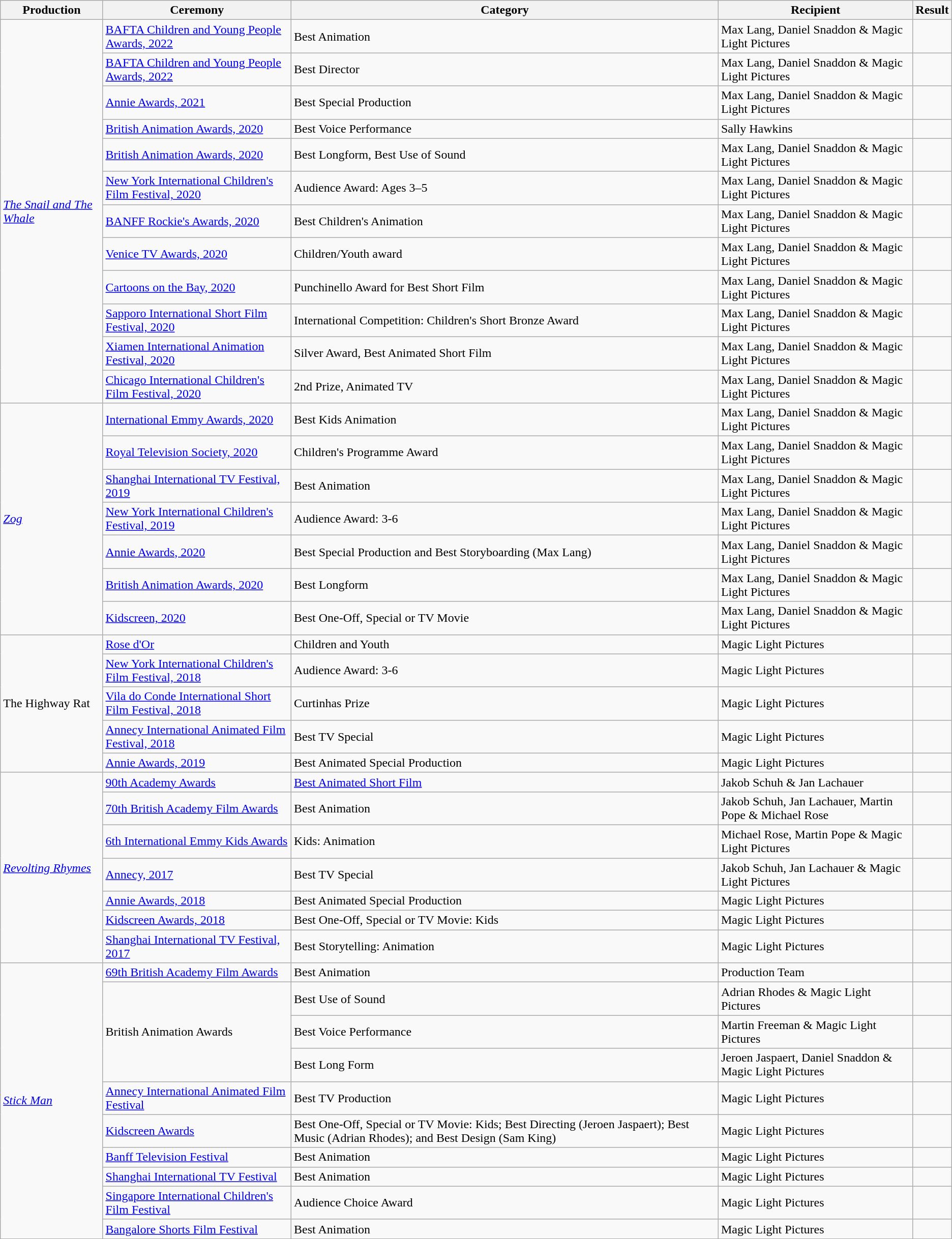<table class="wikitable">
<tr>
<th>Production</th>
<th>Ceremony</th>
<th>Category</th>
<th>Recipient</th>
<th>Result</th>
</tr>
<tr>
<td rowspan="12"><em><a href='#'>The Snail and The Whale</a></em></td>
<td><a href='#'>BAFTA Children and Young People Awards, 2022</a></td>
<td>Best Animation</td>
<td>Max Lang, Daniel Snaddon & Magic Light Pictures</td>
<td></td>
</tr>
<tr>
<td><a href='#'>BAFTA Children and Young People Awards, 2022</a></td>
<td>Best Director</td>
<td>Max Lang, Daniel Snaddon & Magic Light Pictures</td>
<td></td>
</tr>
<tr>
<td><a href='#'>Annie Awards, 2021</a></td>
<td>Best Special Production</td>
<td>Max Lang, Daniel Snaddon & Magic Light Pictures</td>
<td></td>
</tr>
<tr>
<td><a href='#'>British Animation Awards, 2020</a></td>
<td>Best Voice Performance</td>
<td>Sally Hawkins</td>
<td></td>
</tr>
<tr>
<td><a href='#'>British Animation Awards, 2020</a></td>
<td>Best Longform, Best Use of Sound</td>
<td>Max Lang, Daniel Snaddon & Magic Light Pictures</td>
<td></td>
</tr>
<tr>
<td><a href='#'>New York International Children's Film Festival, 2020</a></td>
<td>Audience Award: Ages 3–5</td>
<td>Max Lang, Daniel Snaddon & Magic Light Pictures</td>
<td></td>
</tr>
<tr>
<td><a href='#'>BANFF Rockie's Awards, 2020</a></td>
<td>Best Children's Animation</td>
<td>Max Lang, Daniel Snaddon & Magic Light Pictures</td>
<td></td>
</tr>
<tr>
<td><a href='#'>Venice TV Awards, 2020</a></td>
<td>Children/Youth award</td>
<td>Max Lang, Daniel Snaddon & Magic Light Pictures</td>
<td></td>
</tr>
<tr>
<td><a href='#'>Cartoons on the Bay, 2020</a></td>
<td>Punchinello Award for Best Short Film</td>
<td>Max Lang, Daniel Snaddon & Magic Light Pictures</td>
<td></td>
</tr>
<tr>
<td><a href='#'>Sapporo International Short Film Festival, 2020</a></td>
<td>International Competition: Children's Short Bronze Award</td>
<td>Max Lang, Daniel Snaddon & Magic Light Pictures</td>
<td></td>
</tr>
<tr>
<td><a href='#'>Xiamen International Animation Festival, 2020</a></td>
<td>Silver Award, Best Animated Short Film</td>
<td>Max Lang, Daniel Snaddon & Magic Light Pictures</td>
<td></td>
</tr>
<tr>
<td><a href='#'>Chicago International Children's Film Festival, 2020</a></td>
<td>2nd Prize, Animated TV</td>
<td>Max Lang, Daniel Snaddon & Magic Light Pictures</td>
<td></td>
</tr>
<tr>
<td rowspan="7"><em><a href='#'>Zog</a></em></td>
<td><a href='#'>International Emmy Awards, 2020</a></td>
<td>Best Kids Animation</td>
<td>Max Lang, Daniel Snaddon & Magic Light Pictures</td>
<td></td>
</tr>
<tr>
<td><a href='#'>Royal Television Society, 2020</a></td>
<td>Children's Programme Award</td>
<td>Max Lang, Daniel Snaddon & Magic Light Pictures</td>
<td></td>
</tr>
<tr>
<td><a href='#'>Shanghai International TV Festival, 2019</a></td>
<td>Best Animation</td>
<td>Max Lang, Daniel Snaddon & Magic Light Pictures</td>
<td></td>
</tr>
<tr>
<td><a href='#'>New York International Children's Festival, 2019</a></td>
<td>Audience Award: 3-6</td>
<td>Max Lang, Daniel Snaddon & Magic Light Pictures</td>
<td></td>
</tr>
<tr>
<td><a href='#'>Annie Awards, 2020</a></td>
<td>Best Special Production and Best Storyboarding (Max Lang)</td>
<td>Max Lang, Daniel Snaddon & Magic Light Pictures</td>
<td></td>
</tr>
<tr>
<td><a href='#'>British Animation Awards, 2020</a></td>
<td>Best Longform</td>
<td>Max Lang, Daniel Snaddon & Magic Light Pictures</td>
<td></td>
</tr>
<tr>
<td><a href='#'>Kidscreen, 2020</a></td>
<td>Best One-Off, Special or TV Movie</td>
<td>Max Lang, Daniel Snaddon & Magic Light Pictures</td>
<td></td>
</tr>
<tr>
<td rowspan="5">The Highway Rat</td>
<td><a href='#'>Rose d'Or</a></td>
<td>Children and Youth</td>
<td>Magic Light Pictures</td>
<td></td>
</tr>
<tr>
<td><a href='#'>New York International Children's Film Festival, 2018</a></td>
<td>Audience Award: 3-6</td>
<td>Magic Light Pictures</td>
<td></td>
</tr>
<tr>
<td><a href='#'>Vila do Conde International Short Film Festival, 2018</a></td>
<td>Curtinhas Prize</td>
<td>Magic Light Pictures</td>
<td></td>
</tr>
<tr>
<td><a href='#'>Annecy International Animated Film Festival, 2018</a></td>
<td>Best TV Special</td>
<td>Magic Light Pictures</td>
<td></td>
</tr>
<tr>
<td><a href='#'>Annie Awards, 2019</a></td>
<td>Best Animated Special Production</td>
<td>Magic Light Pictures</td>
<td></td>
</tr>
<tr>
<td rowspan="7"><em><a href='#'>Revolting Rhymes</a></em></td>
<td><a href='#'>90th Academy Awards</a></td>
<td><a href='#'>Best Animated Short Film</a></td>
<td>Jakob Schuh & Jan Lachauer</td>
<td></td>
</tr>
<tr>
<td><a href='#'>70th British Academy Film Awards</a></td>
<td>Best Animation</td>
<td>Jakob Schuh, Jan Lachauer, Martin Pope & Michael Rose</td>
<td></td>
</tr>
<tr>
<td><a href='#'>6th International Emmy Kids Awards</a></td>
<td>Kids: Animation</td>
<td>Michael Rose, Martin Pope & Magic Light Pictures</td>
<td></td>
</tr>
<tr>
<td><a href='#'>Annecy, 2017</a></td>
<td>Best TV Special</td>
<td>Jakob Schuh, Jan Lachauer & Magic Light Pictures</td>
<td></td>
</tr>
<tr>
<td><a href='#'>Annie Awards, 2018</a></td>
<td>Best Animated Special Production</td>
<td>Magic Light Pictures</td>
<td></td>
</tr>
<tr>
<td><a href='#'>Kidscreen Awards, 2018</a></td>
<td>Best One-Off, Special or TV Movie: Kids</td>
<td>Magic Light Pictures</td>
<td></td>
</tr>
<tr>
<td><a href='#'>Shanghai International TV Festival, 2017</a></td>
<td>Best Storytelling: Animation</td>
<td>Magic Light Pictures</td>
<td></td>
</tr>
<tr>
<td rowspan="10"><em><a href='#'>Stick Man</a></em></td>
<td><a href='#'>69th British Academy Film Awards</a></td>
<td>Best Animation</td>
<td>Production Team</td>
<td></td>
</tr>
<tr>
<td rowspan="3">British Animation Awards</td>
<td>Best Use of Sound</td>
<td>Adrian Rhodes & Magic Light Pictures</td>
<td></td>
</tr>
<tr>
<td>Best Voice Performance</td>
<td>Martin Freeman & Magic Light Pictures</td>
<td></td>
</tr>
<tr>
<td>Best Long Form</td>
<td>Jeroen Jaspaert, Daniel Snaddon & Magic Light Pictures</td>
<td></td>
</tr>
<tr>
<td><a href='#'>Annecy International Animated Film Festival</a></td>
<td>Best TV Production</td>
<td>Magic Light Pictures</td>
<td></td>
</tr>
<tr>
<td><a href='#'>Kidscreen Awards</a></td>
<td>Best One-Off, Special or TV Movie: Kids; Best Directing (Jeroen Jaspaert); Best Music (Adrian Rhodes); and Best Design (Sam King)</td>
<td>Magic Light Pictures</td>
<td></td>
</tr>
<tr>
<td><a href='#'>Banff Television Festival</a></td>
<td>Best Animation</td>
<td>Magic Light Pictures</td>
<td></td>
</tr>
<tr>
<td><a href='#'>Shanghai International TV Festival</a></td>
<td>Best Animation</td>
<td>Magic Light Pictures</td>
<td></td>
</tr>
<tr>
<td><a href='#'>Singapore International Children's Film Festival</a></td>
<td>Audience Choice Award</td>
<td>Magic Light Pictures</td>
<td></td>
</tr>
<tr>
<td><a href='#'>Bangalore Shorts Film Festival</a></td>
<td>Best Animation</td>
<td>Magic Light Pictures</td>
<td></td>
</tr>
</table>
